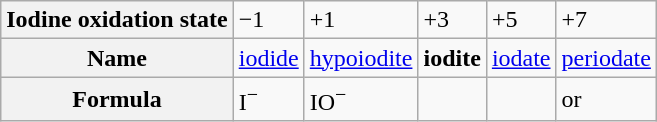<table class="wikitable">
<tr>
<th>Iodine oxidation state</th>
<td>−1</td>
<td>+1</td>
<td>+3</td>
<td>+5</td>
<td>+7</td>
</tr>
<tr>
<th>Name</th>
<td><a href='#'>iodide</a></td>
<td><a href='#'>hypoiodite</a></td>
<td><strong>iodite</strong></td>
<td><a href='#'>iodate</a></td>
<td><a href='#'>periodate</a></td>
</tr>
<tr>
<th>Formula</th>
<td>I<sup>−</sup></td>
<td>IO<sup>−</sup></td>
<td></td>
<td></td>
<td> or </td>
</tr>
</table>
